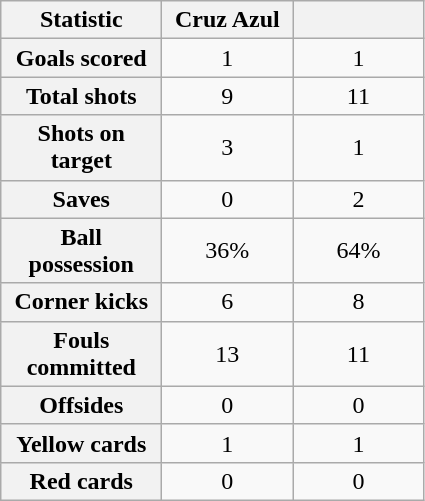<table class="wikitable plainrowheaders" style="text-align:center">
<tr>
<th scope="col" style="width:100px">Statistic</th>
<th scope="col" style="width:80px">Cruz Azul</th>
<th scope="col" style="width:80px"></th>
</tr>
<tr>
<th scope=row>Goals scored</th>
<td>1</td>
<td>1</td>
</tr>
<tr>
<th scope=row>Total shots</th>
<td>9</td>
<td>11</td>
</tr>
<tr>
<th scope=row>Shots on target</th>
<td>3</td>
<td>1</td>
</tr>
<tr>
<th scope=row>Saves</th>
<td>0</td>
<td>2</td>
</tr>
<tr>
<th scope=row>Ball possession</th>
<td>36%</td>
<td>64%</td>
</tr>
<tr>
<th scope=row>Corner kicks</th>
<td>6</td>
<td>8</td>
</tr>
<tr>
<th scope=row>Fouls committed</th>
<td>13</td>
<td>11</td>
</tr>
<tr>
<th scope=row>Offsides</th>
<td>0</td>
<td>0</td>
</tr>
<tr>
<th scope=row>Yellow cards</th>
<td>1</td>
<td>1</td>
</tr>
<tr>
<th scope=row>Red cards</th>
<td>0</td>
<td>0</td>
</tr>
</table>
